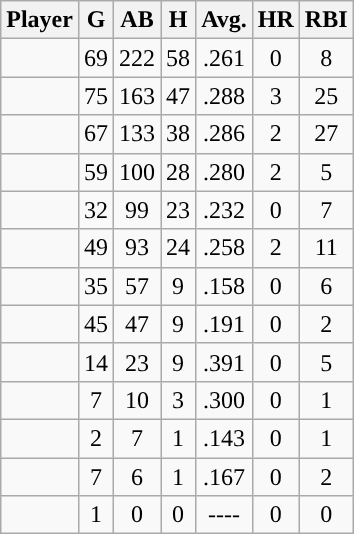<table class="wikitable sortable" style="text-align:center;">
<tr>
<th>Player</th>
<th>G</th>
<th>AB</th>
<th>H</th>
<th>Avg.</th>
<th>HR</th>
<th>RBI</th>
</tr>
<tr>
<td></td>
<td>69</td>
<td>222</td>
<td>58</td>
<td>.261</td>
<td>0</td>
<td>8</td>
</tr>
<tr>
<td></td>
<td>75</td>
<td>163</td>
<td>47</td>
<td>.288</td>
<td>3</td>
<td>25</td>
</tr>
<tr>
<td></td>
<td>67</td>
<td>133</td>
<td>38</td>
<td>.286</td>
<td>2</td>
<td>27</td>
</tr>
<tr>
<td></td>
<td>59</td>
<td>100</td>
<td>28</td>
<td>.280</td>
<td>2</td>
<td>5</td>
</tr>
<tr>
<td></td>
<td>32</td>
<td>99</td>
<td>23</td>
<td>.232</td>
<td>0</td>
<td>7</td>
</tr>
<tr>
<td></td>
<td>49</td>
<td>93</td>
<td>24</td>
<td>.258</td>
<td>2</td>
<td>11</td>
</tr>
<tr>
<td></td>
<td>35</td>
<td>57</td>
<td>9</td>
<td>.158</td>
<td>0</td>
<td>6</td>
</tr>
<tr>
<td></td>
<td>45</td>
<td>47</td>
<td>9</td>
<td>.191</td>
<td>0</td>
<td>2</td>
</tr>
<tr>
<td></td>
<td>14</td>
<td>23</td>
<td>9</td>
<td>.391</td>
<td>0</td>
<td>5</td>
</tr>
<tr>
<td></td>
<td>7</td>
<td>10</td>
<td>3</td>
<td>.300</td>
<td>0</td>
<td>1</td>
</tr>
<tr>
<td></td>
<td>2</td>
<td>7</td>
<td>1</td>
<td>.143</td>
<td>0</td>
<td>1</td>
</tr>
<tr>
<td></td>
<td>7</td>
<td>6</td>
<td>1</td>
<td>.167</td>
<td>0</td>
<td>2</td>
</tr>
<tr>
<td></td>
<td>1</td>
<td>0</td>
<td>0</td>
<td>----</td>
<td>0</td>
<td>0</td>
</tr>
</table>
